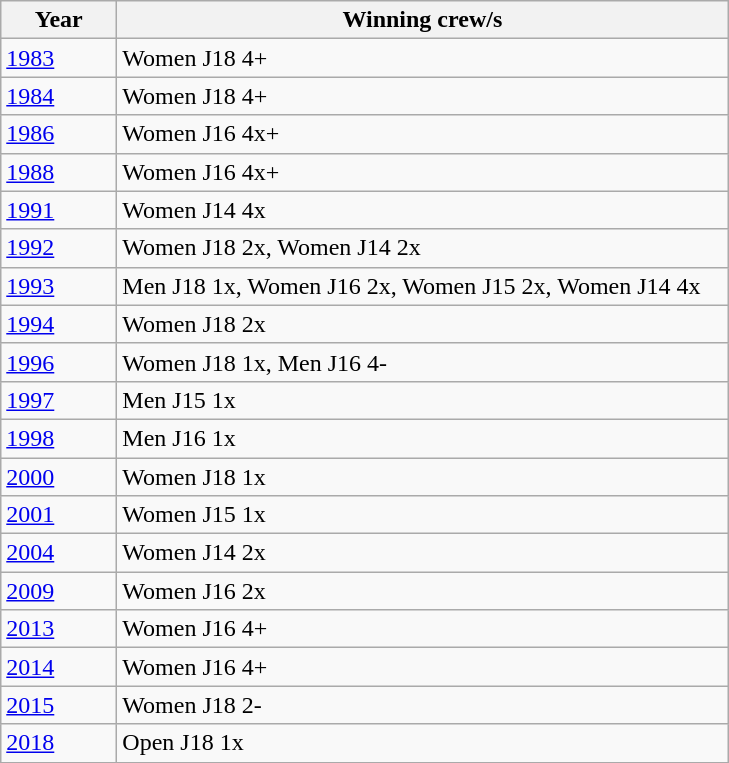<table class="wikitable">
<tr>
<th width=70>Year</th>
<th width=400>Winning crew/s</th>
</tr>
<tr>
<td><a href='#'>1983</a></td>
<td>Women J18 4+</td>
</tr>
<tr>
<td><a href='#'>1984</a></td>
<td>Women J18 4+</td>
</tr>
<tr>
<td><a href='#'>1986</a></td>
<td>Women J16 4x+</td>
</tr>
<tr>
<td><a href='#'>1988</a></td>
<td>Women J16 4x+ </td>
</tr>
<tr>
<td><a href='#'>1991</a></td>
<td>Women J14 4x </td>
</tr>
<tr>
<td><a href='#'>1992</a></td>
<td>Women J18 2x, Women J14 2x</td>
</tr>
<tr>
<td><a href='#'>1993</a></td>
<td>Men J18 1x, Women J16 2x, Women J15 2x, Women J14 4x </td>
</tr>
<tr>
<td><a href='#'>1994</a></td>
<td>Women J18 2x</td>
</tr>
<tr>
<td><a href='#'>1996</a></td>
<td>Women J18 1x, Men J16 4-</td>
</tr>
<tr>
<td><a href='#'>1997</a></td>
<td>Men J15 1x </td>
</tr>
<tr>
<td><a href='#'>1998</a></td>
<td>Men J16 1x</td>
</tr>
<tr>
<td><a href='#'>2000</a></td>
<td>Women J18 1x </td>
</tr>
<tr>
<td><a href='#'>2001</a></td>
<td>Women J15 1x</td>
</tr>
<tr>
<td><a href='#'>2004</a></td>
<td>Women J14 2x </td>
</tr>
<tr>
<td><a href='#'>2009</a></td>
<td>Women J16 2x </td>
</tr>
<tr>
<td><a href='#'>2013</a></td>
<td>Women J16 4+ </td>
</tr>
<tr>
<td><a href='#'>2014</a></td>
<td>Women J16 4+ </td>
</tr>
<tr>
<td><a href='#'>2015</a></td>
<td>Women J18 2- </td>
</tr>
<tr>
<td><a href='#'>2018</a></td>
<td>Open J18 1x </td>
</tr>
</table>
